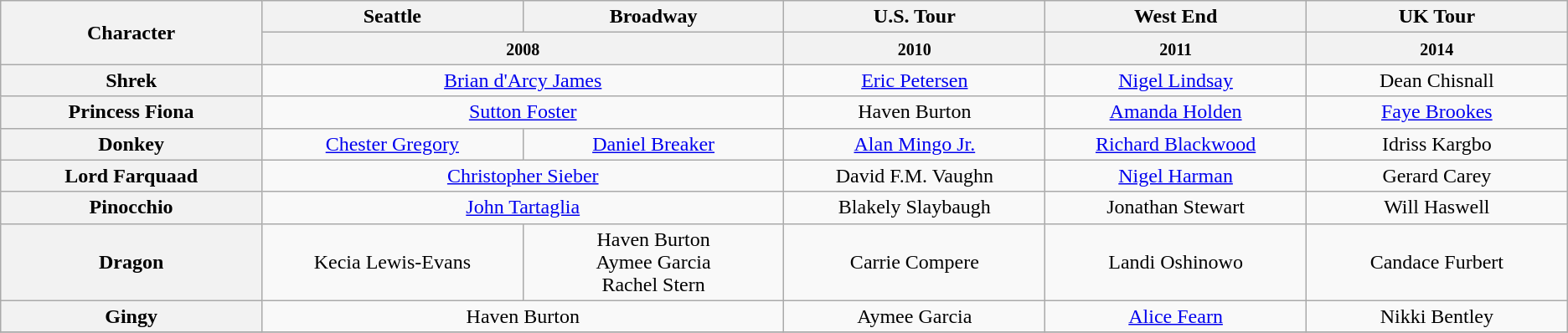<table class="wikitable" style="width:10; text-align:center;">
<tr>
<th rowspan=2 style="width:10%;">Character</th>
<th style="width:10%;">Seattle</th>
<th style="width:10%;">Broadway</th>
<th style="width:10%;">U.S. Tour</th>
<th style="width:10%;">West End</th>
<th style="width:10%;">UK Tour</th>
</tr>
<tr>
<th colspan=2><small>2008</small></th>
<th><small>2010</small></th>
<th><small>2011</small></th>
<th><small>2014</small></th>
</tr>
<tr>
<th>Shrek</th>
<td colspan="2" style="text-align:center;"><a href='#'>Brian d'Arcy James</a></td>
<td style="text-align:center;"><a href='#'>Eric Petersen</a></td>
<td style="text-align:center;"><a href='#'>Nigel Lindsay</a></td>
<td style="text-align:center;">Dean Chisnall</td>
</tr>
<tr>
<th>Princess Fiona</th>
<td colspan="2" style="text-align:center;"><a href='#'>Sutton Foster</a></td>
<td style="text-align:center;">Haven Burton</td>
<td style="text-align:center;"><a href='#'>Amanda Holden</a></td>
<td style="text-align:center;"><a href='#'>Faye Brookes</a></td>
</tr>
<tr>
<th>Donkey</th>
<td style="text-align:center;"><a href='#'>Chester Gregory</a></td>
<td style="text-align:center;"><a href='#'>Daniel Breaker</a></td>
<td style="text-align:center;"><a href='#'>Alan Mingo Jr.</a></td>
<td style="text-align:center;"><a href='#'>Richard Blackwood</a></td>
<td style="text-align:center;">Idriss Kargbo</td>
</tr>
<tr>
<th>Lord Farquaad</th>
<td colspan="2" style="text-align:center;"><a href='#'>Christopher Sieber</a></td>
<td style="text-align:center;">David F.M. Vaughn</td>
<td style="text-align:center;"><a href='#'>Nigel Harman</a></td>
<td style="text-align:center;">Gerard Carey</td>
</tr>
<tr>
<th>Pinocchio</th>
<td colspan="2" style="text-align:center;"><a href='#'>John Tartaglia</a></td>
<td style="text-align:center;">Blakely Slaybaugh</td>
<td style="text-align:center;">Jonathan Stewart</td>
<td style="text-align:center;">Will Haswell</td>
</tr>
<tr>
<th>Dragon</th>
<td style="text-align:center;">Kecia Lewis-Evans</td>
<td style="text-align:center;">Haven Burton<br>Aymee Garcia<br>Rachel Stern</td>
<td style="text-align:center;">Carrie Compere</td>
<td style="text-align:center;">Landi Oshinowo</td>
<td style="text-align:center;">Candace Furbert</td>
</tr>
<tr>
<th>Gingy</th>
<td colspan="2" style="text-align:center;">Haven Burton</td>
<td style="text-align:center;">Aymee Garcia</td>
<td style="text-align:center;"><a href='#'>Alice Fearn</a></td>
<td style="text-align:center;">Nikki Bentley</td>
</tr>
<tr>
</tr>
</table>
